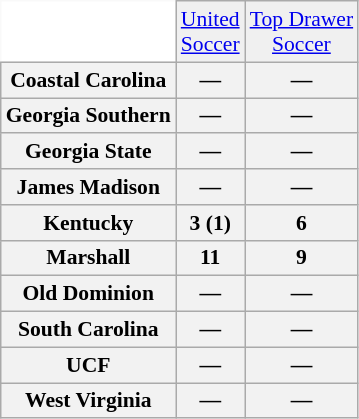<table class="wikitable" style="white-space:nowrap; font-size:90%;">
<tr>
<td style="background:white; border-top-style:hidden; border-left-style:hidden;"></td>
<td align="center" style="background:#f0f0f0;"><a href='#'>United<br>Soccer</a></td>
<td align="center" style="background:#f0f0f0;"><a href='#'>Top Drawer<br>Soccer</a></td>
</tr>
<tr style="text-align:center;">
<th style=>Coastal Carolina</th>
<th>—</th>
<th>—</th>
</tr>
<tr style="text-align:center;">
<th style=>Georgia Southern</th>
<th>—</th>
<th>—</th>
</tr>
<tr style="text-align:center;">
<th style=>Georgia State</th>
<th>—</th>
<th>—</th>
</tr>
<tr style="text-align:center;">
<th style=>James Madison</th>
<th>—</th>
<th>—</th>
</tr>
<tr style="text-align:center;">
<th style=>Kentucky</th>
<th>3 (1)</th>
<th>6</th>
</tr>
<tr style="text-align:center;">
<th style=>Marshall</th>
<th>11</th>
<th>9</th>
</tr>
<tr style="text-align:center;">
<th style=>Old Dominion</th>
<th>—</th>
<th>—</th>
</tr>
<tr style="text-align:center;">
<th style=>South Carolina</th>
<th>—</th>
<th>—</th>
</tr>
<tr style="text-align:center;">
<th style=>UCF</th>
<th>—</th>
<th>—</th>
</tr>
<tr style="text-align:center;">
<th style=>West Virginia</th>
<th>—</th>
<th>—</th>
</tr>
</table>
